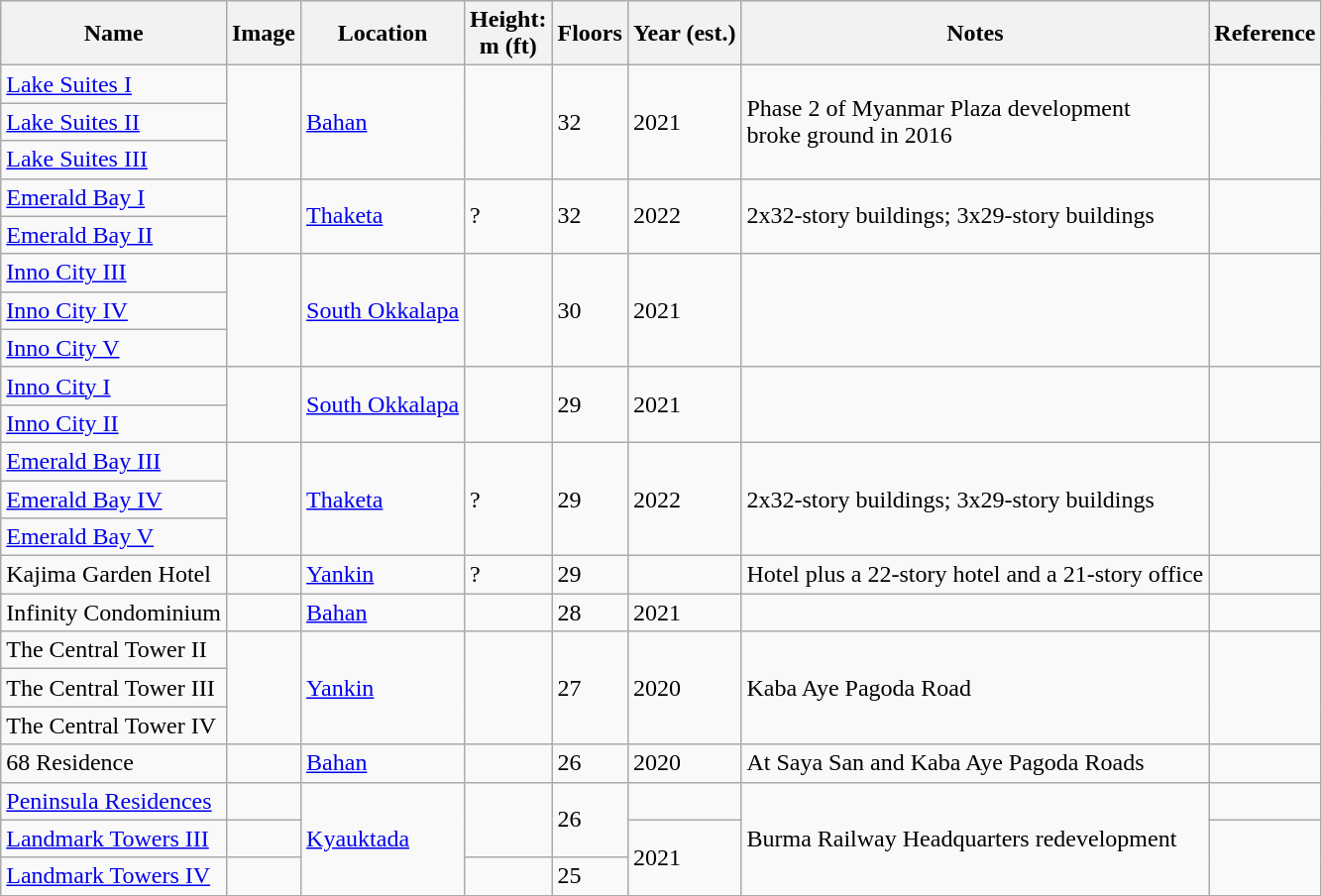<table class="wikitable sortable zebra">
<tr class="hintergrundfarbe6">
<th>Name</th>
<th class="unsortable">Image</th>
<th>Location</th>
<th>Height: <br>m (ft)</th>
<th>Floors</th>
<th>Year (est.)</th>
<th>Notes</th>
<th>Reference</th>
</tr>
<tr>
<td><a href='#'>Lake Suites I</a></td>
<td rowspan="3"></td>
<td rowspan="3"><a href='#'>Bahan</a></td>
<td rowspan="3"><em></em></td>
<td rowspan="3">32</td>
<td rowspan="3">2021</td>
<td rowspan="3">Phase 2 of Myanmar Plaza development <br> broke ground in 2016</td>
<td rowspan="3"></td>
</tr>
<tr>
<td><a href='#'>Lake Suites II</a></td>
</tr>
<tr>
<td><a href='#'>Lake Suites III</a></td>
</tr>
<tr>
<td><a href='#'>Emerald Bay I</a></td>
<td rowspan="2"></td>
<td rowspan="2"><a href='#'>Thaketa</a></td>
<td rowspan="2">?</td>
<td rowspan="2">32</td>
<td rowspan="2">2022</td>
<td rowspan="2">2x32-story buildings; 3x29-story buildings</td>
<td rowspan="2"></td>
</tr>
<tr>
<td><a href='#'>Emerald Bay II</a></td>
</tr>
<tr>
<td><a href='#'>Inno City III</a></td>
<td rowspan="3"></td>
<td rowspan="3"><a href='#'>South Okkalapa</a></td>
<td rowspan="3"></td>
<td rowspan="3">30</td>
<td rowspan="3">2021</td>
<td rowspan="3"></td>
<td rowspan="3"></td>
</tr>
<tr>
<td><a href='#'>Inno City IV</a></td>
</tr>
<tr>
<td><a href='#'>Inno City V</a></td>
</tr>
<tr>
<td><a href='#'>Inno City I</a></td>
<td rowspan="2"></td>
<td rowspan="2"><a href='#'>South Okkalapa</a></td>
<td rowspan="2"><em></em></td>
<td rowspan="2">29</td>
<td rowspan="2">2021</td>
<td rowspan="2"></td>
<td rowspan="2"></td>
</tr>
<tr>
<td><a href='#'>Inno City II</a></td>
</tr>
<tr>
<td><a href='#'>Emerald Bay III</a></td>
<td rowspan="3"></td>
<td rowspan="3"><a href='#'>Thaketa</a></td>
<td rowspan="3">?</td>
<td rowspan="3">29</td>
<td rowspan="3">2022</td>
<td rowspan="3">2x32-story buildings; 3x29-story buildings</td>
<td rowspan="3"></td>
</tr>
<tr>
<td><a href='#'>Emerald Bay IV</a></td>
</tr>
<tr>
<td><a href='#'>Emerald Bay V</a></td>
</tr>
<tr>
<td>Kajima Garden Hotel</td>
<td></td>
<td><a href='#'>Yankin</a></td>
<td>?</td>
<td>29</td>
<td></td>
<td>Hotel plus a 22-story hotel and a 21-story office</td>
<td></td>
</tr>
<tr>
<td>Infinity Condominium</td>
<td></td>
<td><a href='#'>Bahan</a></td>
<td><em></em></td>
<td>28</td>
<td>2021</td>
<td></td>
<td></td>
</tr>
<tr>
<td>The Central Tower II</td>
<td rowspan="3"></td>
<td rowspan="3"><a href='#'>Yankin</a></td>
<td rowspan="3"><em></em></td>
<td rowspan="3">27</td>
<td rowspan="3">2020</td>
<td rowspan="3">Kaba Aye Pagoda Road</td>
<td rowspan="3"></td>
</tr>
<tr>
<td>The Central Tower III</td>
</tr>
<tr>
<td>The Central Tower IV</td>
</tr>
<tr>
<td>68 Residence</td>
<td></td>
<td><a href='#'>Bahan</a></td>
<td><em></em></td>
<td>26</td>
<td>2020</td>
<td>At Saya San and Kaba Aye Pagoda Roads</td>
<td></td>
</tr>
<tr>
<td><a href='#'>Peninsula Residences</a></td>
<td></td>
<td rowspan="3"><a href='#'>Kyauktada</a></td>
<td rowspan="2"><em></em></td>
<td rowspan="2">26</td>
<td></td>
<td rowspan="3">Burma Railway Headquarters redevelopment</td>
<td></td>
</tr>
<tr>
<td><a href='#'>Landmark Towers III</a></td>
<td></td>
<td rowspan="2">2021</td>
<td rowspan="2"></td>
</tr>
<tr>
<td><a href='#'>Landmark Towers IV</a></td>
<td></td>
<td><em></em></td>
<td>25</td>
</tr>
</table>
